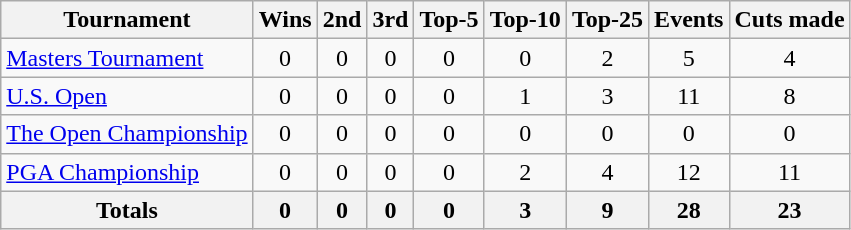<table class=wikitable style=text-align:center>
<tr>
<th>Tournament</th>
<th>Wins</th>
<th>2nd</th>
<th>3rd</th>
<th>Top-5</th>
<th>Top-10</th>
<th>Top-25</th>
<th>Events</th>
<th>Cuts made</th>
</tr>
<tr>
<td align=left><a href='#'>Masters Tournament</a></td>
<td>0</td>
<td>0</td>
<td>0</td>
<td>0</td>
<td>0</td>
<td>2</td>
<td>5</td>
<td>4</td>
</tr>
<tr>
<td align=left><a href='#'>U.S. Open</a></td>
<td>0</td>
<td>0</td>
<td>0</td>
<td>0</td>
<td>1</td>
<td>3</td>
<td>11</td>
<td>8</td>
</tr>
<tr>
<td align=left><a href='#'>The Open Championship</a></td>
<td>0</td>
<td>0</td>
<td>0</td>
<td>0</td>
<td>0</td>
<td>0</td>
<td>0</td>
<td>0</td>
</tr>
<tr>
<td align=left><a href='#'>PGA Championship</a></td>
<td>0</td>
<td>0</td>
<td>0</td>
<td>0</td>
<td>2</td>
<td>4</td>
<td>12</td>
<td>11</td>
</tr>
<tr>
<th>Totals</th>
<th>0</th>
<th>0</th>
<th>0</th>
<th>0</th>
<th>3</th>
<th>9</th>
<th>28</th>
<th>23</th>
</tr>
</table>
